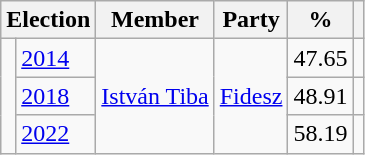<table class=wikitable>
<tr>
<th colspan=2>Election</th>
<th>Member</th>
<th>Party</th>
<th>%</th>
<th></th>
</tr>
<tr>
<td rowspan=3 bgcolor=></td>
<td><a href='#'>2014</a></td>
<td rowspan=3><a href='#'>István Tiba</a></td>
<td rowspan=3><a href='#'>Fidesz</a></td>
<td align=right>47.65</td>
<td align=center></td>
</tr>
<tr>
<td><a href='#'>2018</a></td>
<td align=right>48.91</td>
<td align=center></td>
</tr>
<tr>
<td><a href='#'>2022</a></td>
<td align=right>58.19</td>
<td align=center></td>
</tr>
</table>
